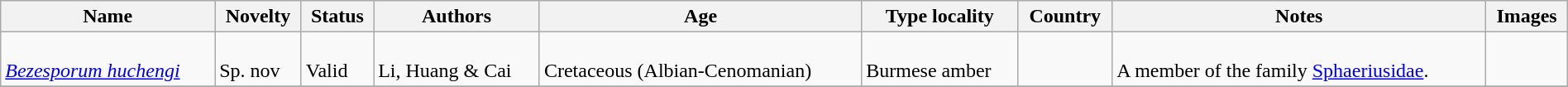<table class="wikitable sortable" align="center" width="100%">
<tr>
<th>Name</th>
<th>Novelty</th>
<th>Status</th>
<th>Authors</th>
<th>Age</th>
<th>Type locality</th>
<th>Country</th>
<th>Notes</th>
<th>Images</th>
</tr>
<tr>
<td><br><em><a href='#'>Bezesporum huchengi</a></em></td>
<td><br>Sp. nov</td>
<td><br>Valid</td>
<td><br>Li, Huang & Cai</td>
<td><br>Cretaceous (Albian-Cenomanian)</td>
<td><br>Burmese amber</td>
<td><br></td>
<td><br>A member of the family <a href='#'>Sphaeriusidae</a>.</td>
<td></td>
</tr>
<tr>
</tr>
</table>
